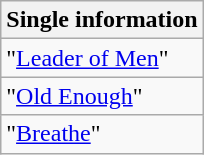<table class="wikitable">
<tr>
<th>Single information</th>
</tr>
<tr>
<td>"<a href='#'>Leader of Men</a>" </td>
</tr>
<tr>
<td>"<a href='#'>Old Enough</a>"  </td>
</tr>
<tr>
<td>"<a href='#'>Breathe</a>" </td>
</tr>
</table>
